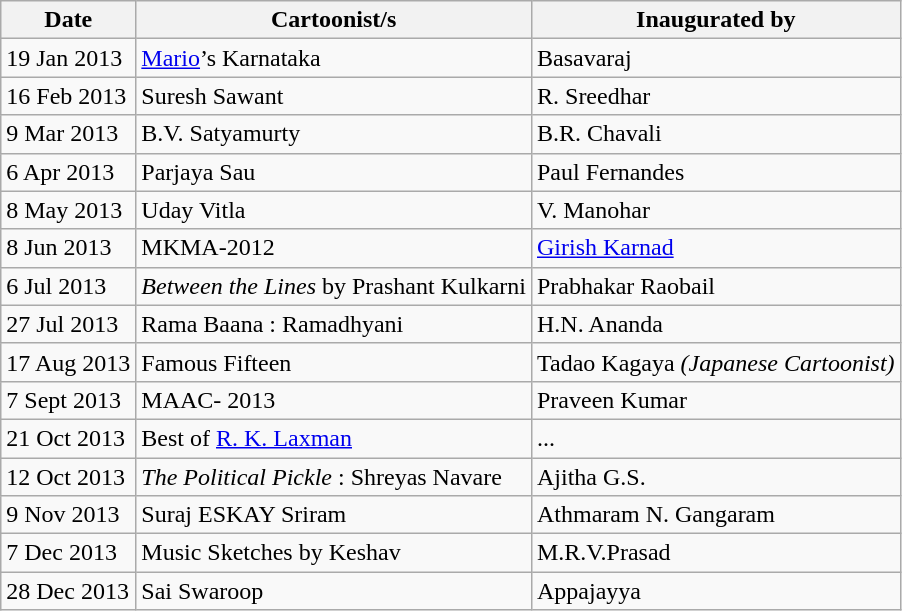<table class="wikitable sortable">
<tr>
<th>Date</th>
<th>Cartoonist/s</th>
<th>Inaugurated by</th>
</tr>
<tr>
<td>19 Jan 2013</td>
<td><a href='#'>Mario</a>’s Karnataka</td>
<td>Basavaraj</td>
</tr>
<tr>
<td>16 Feb 2013</td>
<td>Suresh Sawant</td>
<td>R. Sreedhar</td>
</tr>
<tr>
<td>9 Mar 2013</td>
<td>B.V. Satyamurty</td>
<td>B.R. Chavali</td>
</tr>
<tr>
<td>6 Apr 2013</td>
<td>Parjaya Sau</td>
<td>Paul Fernandes</td>
</tr>
<tr>
<td>8 May 2013</td>
<td>Uday Vitla</td>
<td>V. Manohar</td>
</tr>
<tr>
<td>8 Jun 2013</td>
<td>MKMA-2012</td>
<td><a href='#'>Girish Karnad</a></td>
</tr>
<tr>
<td>6 Jul 2013</td>
<td><em>Between the Lines</em> by Prashant Kulkarni</td>
<td>Prabhakar Raobail</td>
</tr>
<tr>
<td>27 Jul 2013</td>
<td>Rama Baana : Ramadhyani</td>
<td>H.N. Ananda</td>
</tr>
<tr>
<td>17 Aug 2013</td>
<td>Famous Fifteen </td>
<td>Tadao Kagaya <em>(Japanese Cartoonist)</em></td>
</tr>
<tr>
<td>7 Sept 2013</td>
<td>MAAC- 2013</td>
<td>Praveen Kumar</td>
</tr>
<tr>
<td>21 Oct 2013</td>
<td>Best of <a href='#'>R. K. Laxman</a></td>
<td>...</td>
</tr>
<tr>
<td>12 Oct 2013</td>
<td><em>The Political Pickle</em> : Shreyas Navare</td>
<td>Ajitha G.S.</td>
</tr>
<tr>
<td>9 Nov 2013</td>
<td>Suraj ESKAY Sriram</td>
<td>Athmaram N. Gangaram</td>
</tr>
<tr>
<td>7 Dec 2013</td>
<td>Music Sketches by Keshav</td>
<td>M.R.V.Prasad</td>
</tr>
<tr>
<td>28 Dec 2013</td>
<td>Sai Swaroop</td>
<td>Appajayya</td>
</tr>
</table>
